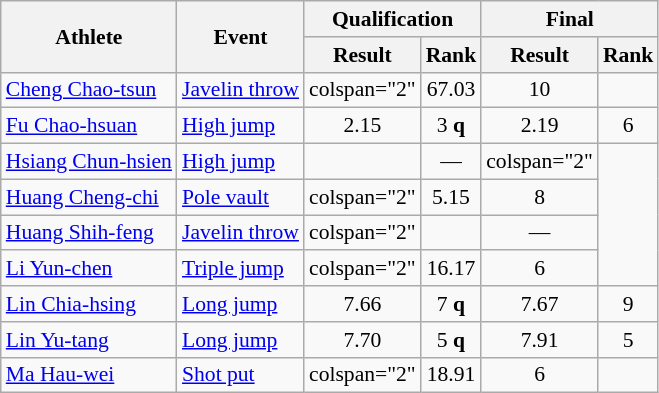<table class="wikitable" style="font-size:90%; text-align:center">
<tr>
<th rowspan="2">Athlete</th>
<th rowspan="2">Event</th>
<th colspan="2">Qualification</th>
<th colspan="2">Final</th>
</tr>
<tr>
<th>Result</th>
<th>Rank</th>
<th>Result</th>
<th>Rank</th>
</tr>
<tr>
<td align="left"><a href='#'>Cheng Chao-tsun</a></td>
<td align="left"><a href='#'>Javelin throw</a></td>
<td>colspan="2" </td>
<td>67.03</td>
<td>10</td>
</tr>
<tr>
<td align="left"><a href='#'>Fu Chao-hsuan</a></td>
<td align="left"><a href='#'>High jump</a></td>
<td>2.15</td>
<td>3 <strong>q</strong></td>
<td>2.19</td>
<td>6</td>
</tr>
<tr>
<td align="left"><a href='#'>Hsiang Chun-hsien</a></td>
<td align="left"><a href='#'>High jump</a></td>
<td></td>
<td>—</td>
<td>colspan="2" </td>
</tr>
<tr>
<td align="left"><a href='#'>Huang Cheng-chi</a></td>
<td align="left"><a href='#'>Pole vault</a></td>
<td>colspan="2" </td>
<td>5.15</td>
<td>8</td>
</tr>
<tr>
<td align="left"><a href='#'>Huang Shih-feng</a></td>
<td align="left"><a href='#'>Javelin throw</a></td>
<td>colspan="2" </td>
<td></td>
<td>—</td>
</tr>
<tr>
<td align="left"><a href='#'>Li Yun-chen</a></td>
<td align="left"><a href='#'>Triple jump</a></td>
<td>colspan="2" </td>
<td>16.17</td>
<td>6</td>
</tr>
<tr>
<td align="left"><a href='#'>Lin Chia-hsing</a></td>
<td align="left"><a href='#'>Long jump</a></td>
<td>7.66</td>
<td>7 <strong>q</strong></td>
<td>7.67</td>
<td>9</td>
</tr>
<tr>
<td align="left"><a href='#'>Lin Yu-tang</a></td>
<td align="left"><a href='#'>Long jump</a></td>
<td>7.70</td>
<td>5 <strong>q</strong></td>
<td>7.91</td>
<td>5</td>
</tr>
<tr>
<td align="left"><a href='#'>Ma Hau-wei</a></td>
<td align="left"><a href='#'>Shot put</a></td>
<td>colspan="2" </td>
<td>18.91</td>
<td>6</td>
</tr>
</table>
